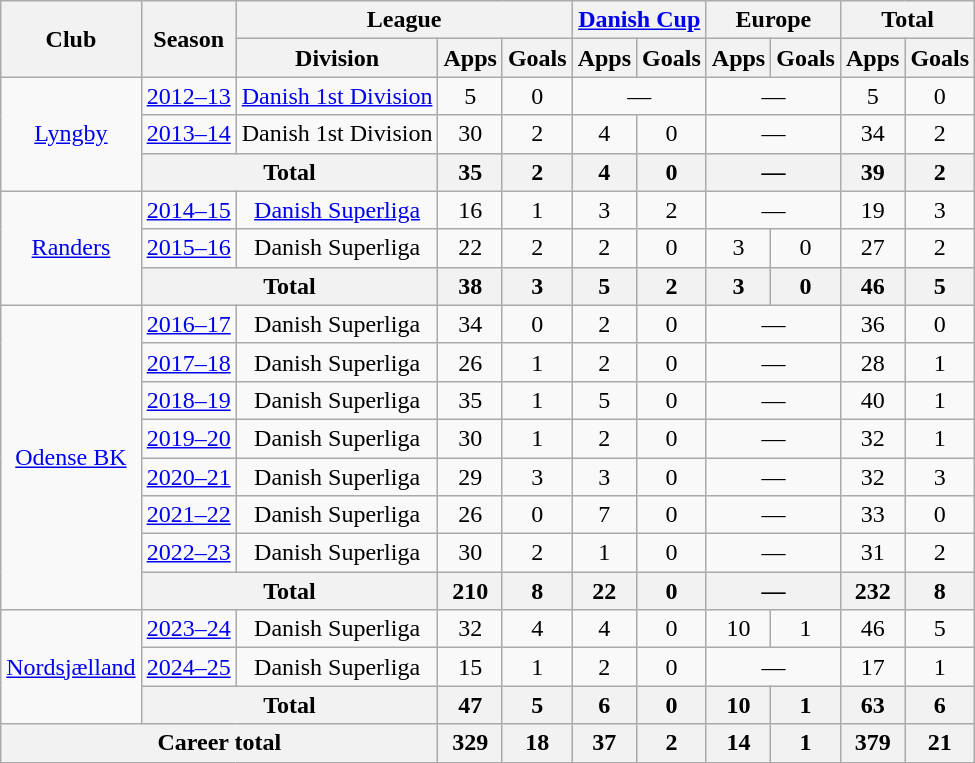<table class="wikitable" style="text-align:center">
<tr>
<th rowspan="2">Club</th>
<th rowspan="2">Season</th>
<th colspan="3">League</th>
<th colspan="2"><a href='#'>Danish Cup</a></th>
<th colspan="2">Europe</th>
<th colspan="2">Total</th>
</tr>
<tr>
<th>Division</th>
<th>Apps</th>
<th>Goals</th>
<th>Apps</th>
<th>Goals</th>
<th>Apps</th>
<th>Goals</th>
<th>Apps</th>
<th>Goals</th>
</tr>
<tr>
<td rowspan=3><a href='#'>Lyngby</a></td>
<td><a href='#'>2012–13</a></td>
<td><a href='#'>Danish 1st Division</a></td>
<td>5</td>
<td>0</td>
<td colspan=2>—</td>
<td colspan=2>—</td>
<td>5</td>
<td>0</td>
</tr>
<tr>
<td><a href='#'>2013–14</a></td>
<td>Danish 1st Division</td>
<td>30</td>
<td>2</td>
<td>4</td>
<td>0</td>
<td colspan=2>—</td>
<td>34</td>
<td>2</td>
</tr>
<tr>
<th colspan=2>Total</th>
<th>35</th>
<th>2</th>
<th>4</th>
<th>0</th>
<th colspan=2>—</th>
<th>39</th>
<th>2</th>
</tr>
<tr>
<td rowspan=3><a href='#'>Randers</a></td>
<td><a href='#'>2014–15</a></td>
<td><a href='#'>Danish Superliga</a></td>
<td>16</td>
<td>1</td>
<td>3</td>
<td>2</td>
<td colspan=2>—</td>
<td>19</td>
<td>3</td>
</tr>
<tr>
<td><a href='#'>2015–16</a></td>
<td>Danish Superliga</td>
<td>22</td>
<td>2</td>
<td>2</td>
<td>0</td>
<td>3</td>
<td>0</td>
<td>27</td>
<td>2</td>
</tr>
<tr>
<th colspan=2>Total</th>
<th>38</th>
<th>3</th>
<th>5</th>
<th>2</th>
<th>3</th>
<th>0</th>
<th>46</th>
<th>5</th>
</tr>
<tr>
<td rowspan=8><a href='#'>Odense BK</a></td>
<td><a href='#'>2016–17</a></td>
<td>Danish Superliga</td>
<td>34</td>
<td>0</td>
<td>2</td>
<td>0</td>
<td colspan=2>—</td>
<td>36</td>
<td>0</td>
</tr>
<tr>
<td><a href='#'>2017–18</a></td>
<td>Danish Superliga</td>
<td>26</td>
<td>1</td>
<td>2</td>
<td>0</td>
<td colspan=2>—</td>
<td>28</td>
<td>1</td>
</tr>
<tr>
<td><a href='#'>2018–19</a></td>
<td>Danish Superliga</td>
<td>35</td>
<td>1</td>
<td>5</td>
<td>0</td>
<td colspan=2>—</td>
<td>40</td>
<td>1</td>
</tr>
<tr>
<td><a href='#'>2019–20</a></td>
<td>Danish Superliga</td>
<td>30</td>
<td>1</td>
<td>2</td>
<td>0</td>
<td colspan=2>—</td>
<td>32</td>
<td>1</td>
</tr>
<tr>
<td><a href='#'>2020–21</a></td>
<td>Danish Superliga</td>
<td>29</td>
<td>3</td>
<td>3</td>
<td>0</td>
<td colspan=2>—</td>
<td>32</td>
<td>3</td>
</tr>
<tr>
<td><a href='#'>2021–22</a></td>
<td>Danish Superliga</td>
<td>26</td>
<td>0</td>
<td>7</td>
<td>0</td>
<td colspan=2>—</td>
<td>33</td>
<td>0</td>
</tr>
<tr>
<td><a href='#'>2022–23</a></td>
<td>Danish Superliga</td>
<td>30</td>
<td>2</td>
<td>1</td>
<td>0</td>
<td colspan=2>—</td>
<td>31</td>
<td>2</td>
</tr>
<tr>
<th colspan=2>Total</th>
<th>210</th>
<th>8</th>
<th>22</th>
<th>0</th>
<th colspan=2>—</th>
<th>232</th>
<th>8</th>
</tr>
<tr>
<td rowspan="3"><a href='#'>Nordsjælland</a></td>
<td><a href='#'>2023–24</a></td>
<td>Danish Superliga</td>
<td>32</td>
<td>4</td>
<td>4</td>
<td>0</td>
<td>10</td>
<td>1</td>
<td>46</td>
<td>5</td>
</tr>
<tr>
<td><a href='#'>2024–25</a></td>
<td>Danish Superliga</td>
<td>15</td>
<td>1</td>
<td>2</td>
<td>0</td>
<td colspan="2">—</td>
<td>17</td>
<td>1</td>
</tr>
<tr>
<th colspan=2>Total</th>
<th>47</th>
<th>5</th>
<th>6</th>
<th>0</th>
<th>10</th>
<th>1</th>
<th>63</th>
<th>6</th>
</tr>
<tr>
<th colspan=3>Career total</th>
<th>329</th>
<th>18</th>
<th>37</th>
<th>2</th>
<th>14</th>
<th>1</th>
<th>379</th>
<th>21</th>
</tr>
</table>
